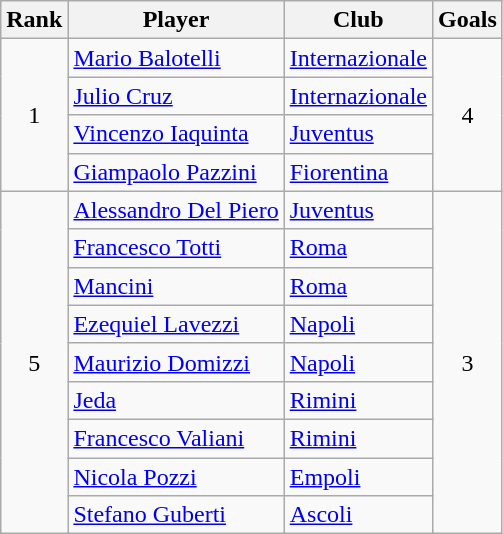<table class="wikitable sortable" style="text-align:center">
<tr>
<th>Rank</th>
<th>Player</th>
<th>Club</th>
<th>Goals</th>
</tr>
<tr>
<td rowspan="4">1</td>
<td align="left"> <a href='#'>Mario Balotelli</a></td>
<td align="left"><a href='#'>Internazionale</a></td>
<td rowspan="4">4</td>
</tr>
<tr>
<td align="left"> <a href='#'>Julio Cruz</a></td>
<td align="left"><a href='#'>Internazionale</a></td>
</tr>
<tr>
<td align="left"> <a href='#'>Vincenzo Iaquinta</a></td>
<td align="left"><a href='#'>Juventus</a></td>
</tr>
<tr>
<td align="left"> <a href='#'>Giampaolo Pazzini</a></td>
<td align="left"><a href='#'>Fiorentina</a></td>
</tr>
<tr>
<td rowspan="9">5</td>
<td align="left"> <a href='#'>Alessandro Del Piero</a></td>
<td align="left"><a href='#'>Juventus</a></td>
<td rowspan="9">3</td>
</tr>
<tr>
<td align="left"> <a href='#'>Francesco Totti</a></td>
<td align="left"><a href='#'>Roma</a></td>
</tr>
<tr>
<td align="left"> <a href='#'>Mancini</a></td>
<td align="left"><a href='#'>Roma</a></td>
</tr>
<tr>
<td align="left"> <a href='#'>Ezequiel Lavezzi</a></td>
<td align="left"><a href='#'>Napoli</a></td>
</tr>
<tr>
<td align="left"> <a href='#'>Maurizio Domizzi</a></td>
<td align="left"><a href='#'>Napoli</a></td>
</tr>
<tr>
<td align="left"> <a href='#'>Jeda</a></td>
<td align="left"><a href='#'>Rimini</a></td>
</tr>
<tr>
<td align="left"> <a href='#'>Francesco Valiani</a></td>
<td align="left"><a href='#'>Rimini</a></td>
</tr>
<tr>
<td align="left"> <a href='#'>Nicola Pozzi</a></td>
<td align="left"><a href='#'>Empoli</a></td>
</tr>
<tr>
<td align="left"> <a href='#'>Stefano Guberti</a></td>
<td align="left"><a href='#'>Ascoli</a></td>
</tr>
</table>
